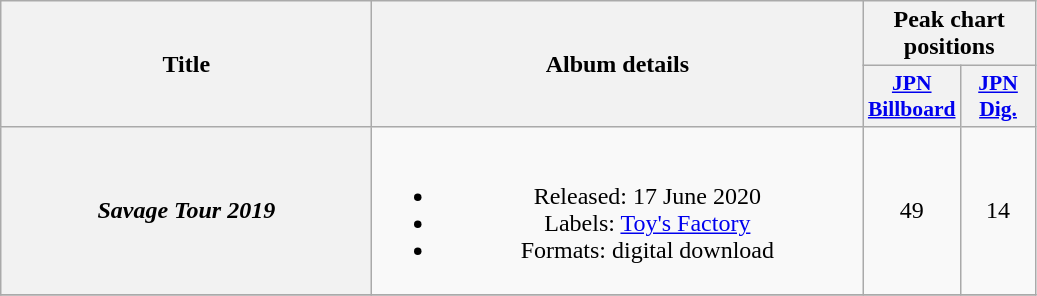<table class="wikitable plainrowheaders" style="text-align:center;">
<tr>
<th scope="col" rowspan="2" style="width:15em;">Title</th>
<th scope="col" rowspan="2" style="width:20em;">Album details</th>
<th scope="col" colspan="2" style="width:5em;">Peak chart positions</th>
</tr>
<tr>
<th scope="col" style="width:3em;font-size:90%;"><a href='#'>JPN<br>Billboard</a><br></th>
<th scope="col" style="width:3em;font-size:90%;"><a href='#'>JPN<br>Dig.</a><br></th>
</tr>
<tr>
<th scope="row"><em>Savage Tour 2019</em></th>
<td><br><ul><li>Released: 17 June 2020</li><li>Labels: <a href='#'>Toy's Factory</a></li><li>Formats: digital download</li></ul></td>
<td>49</td>
<td>14</td>
</tr>
<tr>
</tr>
</table>
